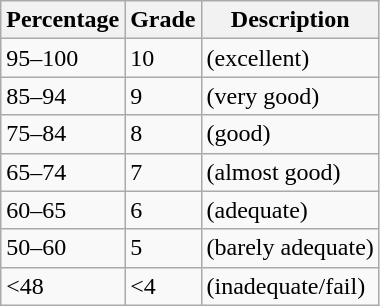<table class="wikitable">
<tr>
<th>Percentage</th>
<th>Grade</th>
<th>Description</th>
</tr>
<tr>
<td>95–100</td>
<td>10</td>
<td> (excellent)</td>
</tr>
<tr>
<td>85–94</td>
<td>9</td>
<td> (very good)</td>
</tr>
<tr>
<td>75–84</td>
<td>8</td>
<td> (good)</td>
</tr>
<tr>
<td>65–74</td>
<td>7</td>
<td> (almost good)</td>
</tr>
<tr>
<td>60–65</td>
<td>6</td>
<td> (adequate)</td>
</tr>
<tr>
<td>50–60</td>
<td>5</td>
<td> (barely adequate)</td>
</tr>
<tr>
<td><48</td>
<td><4</td>
<td> (inadequate/fail)</td>
</tr>
</table>
